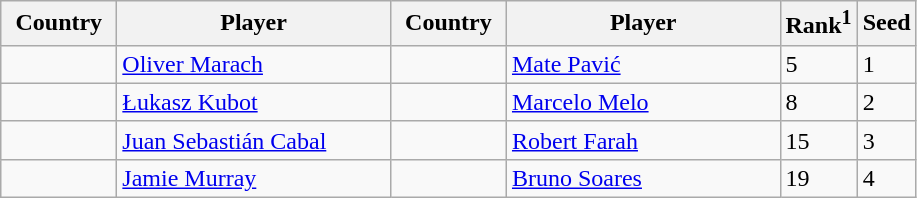<table class="sortable wikitable">
<tr>
<th width="70">Country</th>
<th width="175">Player</th>
<th width="70">Country</th>
<th width="175">Player</th>
<th>Rank<sup>1</sup></th>
<th>Seed</th>
</tr>
<tr>
<td></td>
<td><a href='#'>Oliver Marach</a></td>
<td></td>
<td><a href='#'>Mate Pavić</a></td>
<td>5</td>
<td>1</td>
</tr>
<tr>
<td></td>
<td><a href='#'>Łukasz Kubot</a></td>
<td></td>
<td><a href='#'>Marcelo Melo</a></td>
<td>8</td>
<td>2</td>
</tr>
<tr>
<td></td>
<td><a href='#'>Juan Sebastián Cabal</a></td>
<td></td>
<td><a href='#'>Robert Farah</a></td>
<td>15</td>
<td>3</td>
</tr>
<tr>
<td></td>
<td><a href='#'>Jamie Murray</a></td>
<td></td>
<td><a href='#'>Bruno Soares</a></td>
<td>19</td>
<td>4</td>
</tr>
</table>
